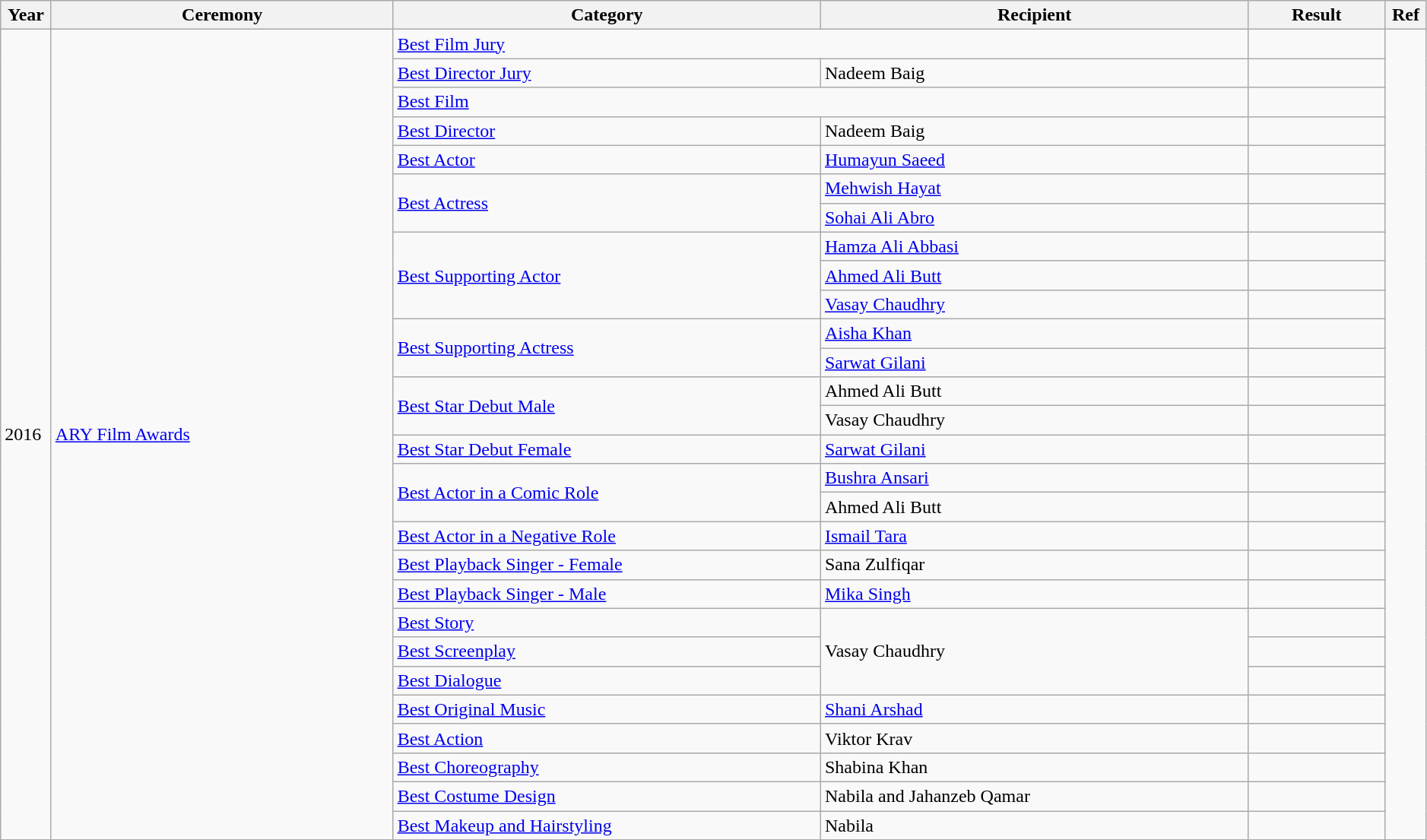<table class="wikitable" style="width:99%;"  >
<tr>
<th width="2%" scope="col">Year</th>
<th width="20%" scope="col">Ceremony</th>
<th width="25%" scope="col">Category</th>
<th width="25%" scope="col">Recipient</th>
<th width="8%" scope="col">Result</th>
<th width="2%" scope="col">Ref</th>
</tr>
<tr>
<td rowspan="39">2016</td>
<td rowspan="29"><a href='#'>ARY Film Awards</a></td>
<td colspan="2"><a href='#'>Best Film Jury</a></td>
<td></td>
<td rowspan="29"></td>
</tr>
<tr>
<td><a href='#'>Best Director Jury</a></td>
<td>Nadeem Baig</td>
<td></td>
</tr>
<tr>
<td colspan="2"><a href='#'>Best Film</a></td>
<td></td>
</tr>
<tr>
<td><a href='#'>Best Director</a></td>
<td>Nadeem Baig</td>
<td></td>
</tr>
<tr>
<td><a href='#'>Best Actor</a></td>
<td><a href='#'>Humayun Saeed</a></td>
<td></td>
</tr>
<tr>
<td rowspan=2><a href='#'>Best Actress</a></td>
<td><a href='#'>Mehwish Hayat</a></td>
<td></td>
</tr>
<tr>
<td><a href='#'>Sohai Ali Abro</a></td>
<td></td>
</tr>
<tr>
<td rowspan=3><a href='#'>Best Supporting Actor</a></td>
<td><a href='#'>Hamza Ali Abbasi</a></td>
<td></td>
</tr>
<tr>
<td><a href='#'>Ahmed Ali Butt</a></td>
<td></td>
</tr>
<tr>
<td><a href='#'>Vasay Chaudhry</a></td>
<td></td>
</tr>
<tr>
<td rowspan="2"><a href='#'>Best Supporting Actress</a></td>
<td><a href='#'>Aisha Khan</a></td>
<td></td>
</tr>
<tr>
<td><a href='#'>Sarwat Gilani</a></td>
<td></td>
</tr>
<tr>
<td rowspan="2"><a href='#'>Best Star Debut Male</a></td>
<td>Ahmed Ali Butt</td>
<td></td>
</tr>
<tr>
<td>Vasay Chaudhry</td>
<td></td>
</tr>
<tr>
<td><a href='#'>Best Star Debut Female</a></td>
<td><a href='#'>Sarwat Gilani</a></td>
<td></td>
</tr>
<tr>
<td rowspan="2"><a href='#'>Best Actor in a Comic Role</a></td>
<td><a href='#'>Bushra Ansari</a></td>
<td></td>
</tr>
<tr>
<td>Ahmed Ali Butt</td>
<td></td>
</tr>
<tr>
<td><a href='#'>Best Actor in a Negative Role</a></td>
<td><a href='#'>Ismail Tara</a></td>
<td></td>
</tr>
<tr>
<td><a href='#'>Best Playback Singer - Female</a></td>
<td>Sana Zulfiqar</td>
<td></td>
</tr>
<tr>
<td><a href='#'>Best Playback Singer - Male</a></td>
<td><a href='#'>Mika Singh</a></td>
<td></td>
</tr>
<tr>
<td><a href='#'>Best Story</a></td>
<td rowspan="3">Vasay Chaudhry</td>
<td></td>
</tr>
<tr>
<td><a href='#'>Best Screenplay</a></td>
<td></td>
</tr>
<tr>
<td><a href='#'>Best Dialogue</a></td>
<td></td>
</tr>
<tr>
<td><a href='#'>Best Original Music</a></td>
<td><a href='#'>Shani Arshad</a></td>
<td></td>
</tr>
<tr>
<td><a href='#'>Best Action</a></td>
<td>Viktor Krav</td>
<td></td>
</tr>
<tr>
<td><a href='#'>Best Choreography</a></td>
<td>Shabina Khan</td>
<td></td>
</tr>
<tr>
<td><a href='#'>Best Costume Design</a></td>
<td>Nabila and Jahanzeb Qamar</td>
<td></td>
</tr>
<tr>
<td><a href='#'>Best Makeup and Hairstyling</a></td>
<td>Nabila</td>
<td></td>
</tr>
</table>
